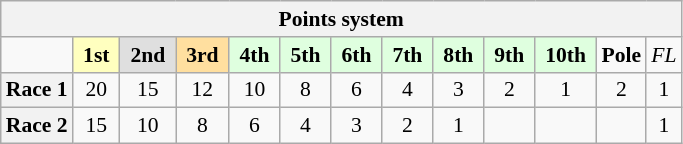<table class="wikitable" style="font-size:90%; text-align:center">
<tr>
<th colspan="22">Points system</th>
</tr>
<tr>
<td></td>
<td style="background:#ffffbf;"> <strong>1st</strong> </td>
<td style="background:#dfdfdf;"> <strong>2nd</strong> </td>
<td style="background:#ffdf9f;"> <strong>3rd</strong> </td>
<td style="background:#dfffdf;"> <strong>4th</strong> </td>
<td style="background:#dfffdf;"> <strong>5th</strong> </td>
<td style="background:#dfffdf;"> <strong>6th</strong> </td>
<td style="background:#dfffdf;"> <strong>7th</strong> </td>
<td style="background:#dfffdf;"> <strong>8th</strong> </td>
<td style="background:#dfffdf;"> <strong>9th</strong> </td>
<td style="background:#dfffdf;"> <strong>10th</strong> </td>
<td><strong>Pole</strong></td>
<td><em>FL</em></td>
</tr>
<tr>
<th>Race 1</th>
<td>20</td>
<td>15</td>
<td>12</td>
<td>10</td>
<td>8</td>
<td>6</td>
<td>4</td>
<td>3</td>
<td>2</td>
<td>1</td>
<td>2</td>
<td>1</td>
</tr>
<tr>
<th>Race 2</th>
<td>15</td>
<td>10</td>
<td>8</td>
<td>6</td>
<td>4</td>
<td>3</td>
<td>2</td>
<td>1</td>
<td></td>
<td></td>
<td></td>
<td>1</td>
</tr>
</table>
